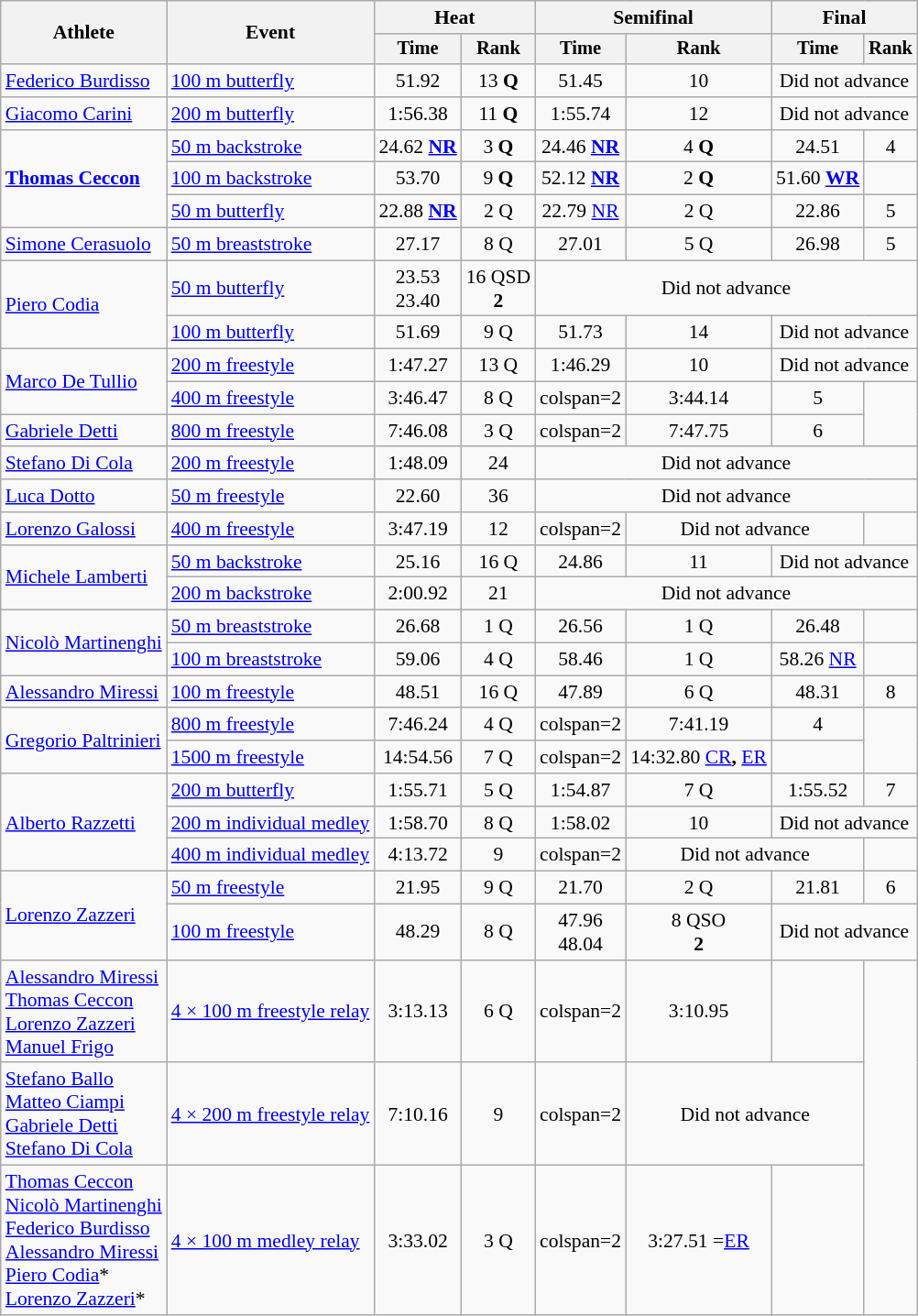<table class=wikitable style="font-size:90%">
<tr>
<th rowspan="2">Athlete</th>
<th rowspan="2">Event</th>
<th colspan="2">Heat</th>
<th colspan="2">Semifinal</th>
<th colspan="2">Final</th>
</tr>
<tr style="font-size:95%">
<th>Time</th>
<th>Rank</th>
<th>Time</th>
<th>Rank</th>
<th>Time</th>
<th>Rank</th>
</tr>
<tr style="text-align:center">
<td style="text-align:left"><a href='#'>Federico Burdisso</a></td>
<td style="text-align:left"><a href='#'>100 m butterfly</a></td>
<td>51.92</td>
<td>13 <strong>Q</strong></td>
<td>51.45</td>
<td>10</td>
<td colspan=2>Did not advance</td>
</tr>
<tr style="text-align:center">
<td style="text-align:left"><a href='#'>Giacomo Carini</a></td>
<td style="text-align:left"><a href='#'>200 m butterfly</a></td>
<td>1:56.38</td>
<td>11 <strong>Q</strong></td>
<td>1:55.74</td>
<td>12</td>
<td colspan=2>Did not advance</td>
</tr>
<tr style="text-align:center">
<td style="text-align:left" rowspan=3><strong><a href='#'>Thomas Ceccon</a></strong></td>
<td style="text-align:left"><a href='#'>50 m backstroke</a></td>
<td>24.62 <strong><a href='#'>NR</a></strong></td>
<td>3 <strong>Q</strong></td>
<td>24.46 <strong><a href='#'>NR</a></strong></td>
<td>4 <strong>Q</strong></td>
<td>24.51</td>
<td>4</td>
</tr>
<tr style="text-align:center">
<td style="text-align:left"><a href='#'>100 m backstroke</a></td>
<td>53.70</td>
<td>9 <strong>Q</strong></td>
<td>52.12 <strong><a href='#'>NR</a></strong></td>
<td>2 <strong>Q</strong></td>
<td>51.60 <strong><a href='#'>WR</a></strong></td>
<td></td>
</tr>
<tr style="text-align:center">
<td style="text-align:left"><a href='#'>50 m butterfly</a></td>
<td>22.88 <strong><a href='#'>NR</a><em></td>
<td>2 </strong>Q<strong></td>
<td>22.79 </strong><a href='#'>NR</a><strong></td>
<td>2 </strong>Q<strong></td>
<td>22.86</td>
<td>5</td>
</tr>
<tr style="text-align:center">
<td style="text-align:left"><a href='#'>Simone Cerasuolo</a></td>
<td style="text-align:left"><a href='#'>50 m breaststroke</a></td>
<td>27.17</td>
<td>8 </strong>Q<strong></td>
<td>27.01</td>
<td>5 </strong>Q<strong></td>
<td>26.98</td>
<td>5</td>
</tr>
<tr style="text-align:center">
<td style="text-align:left" rowspan=2><a href='#'>Piero Codia</a></td>
<td style="text-align:left"><a href='#'>50 m butterfly</a></td>
<td>23.53<br>23.40</td>
<td>16 </strong>QSD<strong><br>2</td>
<td colspan=4>Did not advance</td>
</tr>
<tr style="text-align:center">
<td style="text-align:left"><a href='#'>100 m butterfly</a></td>
<td>51.69</td>
<td>9 </strong>Q<strong></td>
<td>51.73</td>
<td>14</td>
<td colspan=2>Did not advance</td>
</tr>
<tr style="text-align:center">
<td style="text-align:left" rowspan=2><a href='#'>Marco De Tullio</a></td>
<td style="text-align:left"><a href='#'>200 m freestyle</a></td>
<td>1:47.27</td>
<td>13 </strong>Q<strong></td>
<td>1:46.29</td>
<td>10</td>
<td colspan=2>Did not advance</td>
</tr>
<tr style="text-align:center">
<td style="text-align:left"><a href='#'>400 m freestyle</a></td>
<td>3:46.47</td>
<td>8 </strong>Q<strong></td>
<td>colspan=2 </td>
<td>3:44.14</td>
<td>5</td>
</tr>
<tr style="text-align:center">
<td style="text-align:left"><a href='#'>Gabriele Detti</a></td>
<td style="text-align:left"><a href='#'>800 m freestyle</a></td>
<td>7:46.08</td>
<td>3 </strong>Q<strong></td>
<td>colspan=2 </td>
<td>7:47.75</td>
<td>6</td>
</tr>
<tr style="text-align:center">
<td style="text-align:left"><a href='#'>Stefano Di Cola</a></td>
<td style="text-align:left"><a href='#'>200 m freestyle</a></td>
<td>1:48.09</td>
<td>24</td>
<td colspan=4>Did not advance</td>
</tr>
<tr style="text-align:center">
<td style="text-align:left"><a href='#'>Luca Dotto</a></td>
<td style="text-align:left"><a href='#'>50 m freestyle</a></td>
<td>22.60</td>
<td>36</td>
<td colspan=4>Did not advance</td>
</tr>
<tr style="text-align:center">
<td style="text-align:left"><a href='#'>Lorenzo Galossi</a></td>
<td style="text-align:left"><a href='#'>400 m freestyle</a></td>
<td>3:47.19</td>
<td>12</td>
<td>colspan=2 </td>
<td colspan=2>Did not advance</td>
</tr>
<tr style="text-align:center">
<td style="text-align:left" rowspan=2><a href='#'>Michele Lamberti</a></td>
<td style="text-align:left"><a href='#'>50 m backstroke</a></td>
<td>25.16</td>
<td>16 </strong>Q<strong></td>
<td>24.86</td>
<td>11</td>
<td colspan=2>Did not advance</td>
</tr>
<tr style="text-align:center">
<td style="text-align:left"><a href='#'>200 m backstroke</a></td>
<td>2:00.92</td>
<td>21</td>
<td colspan=4>Did not advance</td>
</tr>
<tr style="text-align:center">
<td style="text-align:left" rowspan=2></strong><a href='#'>Nicolò Martinenghi</a><strong></td>
<td style="text-align:left"><a href='#'>50 m breaststroke</a></td>
<td>26.68</td>
<td>1 </strong>Q<strong></td>
<td>26.56</td>
<td>1 </strong>Q<strong></td>
<td>26.48</td>
<td></td>
</tr>
<tr style="text-align:center">
<td style="text-align:left"><a href='#'>100 m breaststroke</a></td>
<td>59.06</td>
<td>4 </strong>Q<strong></td>
<td>58.46</td>
<td>1 </strong>Q<strong></td>
<td>58.26 </strong><a href='#'>NR</a><strong></td>
<td></td>
</tr>
<tr style="text-align:center">
<td style="text-align:left"><a href='#'>Alessandro Miressi</a></td>
<td style="text-align:left"><a href='#'>100 m freestyle</a></td>
<td>48.51</td>
<td>16 </strong>Q<strong></td>
<td>47.89</td>
<td>6 </strong>Q<strong></td>
<td>48.31</td>
<td>8</td>
</tr>
<tr style="text-align:center">
<td style="text-align:left" rowspan=2></strong><a href='#'>Gregorio Paltrinieri</a><strong></td>
<td style="text-align:left"><a href='#'>800 m freestyle</a></td>
<td>7:46.24</td>
<td>4 </strong>Q<strong></td>
<td>colspan=2 </td>
<td>7:41.19</td>
<td>4</td>
</tr>
<tr style="text-align:center">
<td style="text-align:left"><a href='#'>1500 m freestyle</a></td>
<td>14:54.56</td>
<td>7 </strong>Q<strong></td>
<td>colspan=2 </td>
<td>14:32.80 </strong><a href='#'>CR</a><strong>, </strong><a href='#'>ER</a><strong></td>
<td></td>
</tr>
<tr style="text-align:center">
<td style="text-align:left" rowspan=3><a href='#'>Alberto Razzetti</a></td>
<td style="text-align:left"><a href='#'>200 m butterfly</a></td>
<td>1:55.71</td>
<td>5 </strong>Q<strong></td>
<td>1:54.87</td>
<td>7 </strong>Q<strong></td>
<td>1:55.52</td>
<td>7</td>
</tr>
<tr style="text-align:center">
<td style="text-align:left"><a href='#'>200 m individual medley</a></td>
<td>1:58.70</td>
<td>8 </strong>Q<strong></td>
<td>1:58.02</td>
<td>10</td>
<td colspan=2>Did not advance</td>
</tr>
<tr style="text-align:center">
<td style="text-align:left"><a href='#'>400 m individual medley</a></td>
<td>4:13.72</td>
<td>9</td>
<td>colspan=2 </td>
<td colspan=2>Did not advance</td>
</tr>
<tr style="text-align:center">
<td style="text-align:left" rowspan=2><a href='#'>Lorenzo Zazzeri</a></td>
<td style="text-align:left"><a href='#'>50 m freestyle</a></td>
<td>21.95</td>
<td>9 </strong>Q<strong></td>
<td>21.70</td>
<td>2 </strong>Q<strong></td>
<td>21.81</td>
<td>6</td>
</tr>
<tr style="text-align:center">
<td style="text-align:left"><a href='#'>100 m freestyle</a></td>
<td>48.29</td>
<td>8 </strong>Q<strong></td>
<td>47.96<br>48.04</td>
<td>8 </strong>QSO<strong><br>2</td>
<td colspan=2>Did not advance</td>
</tr>
<tr style="text-align:center">
<td style="text-align:left"></strong><a href='#'>Alessandro Miressi</a> <br><a href='#'>Thomas Ceccon</a> <br><a href='#'>Lorenzo Zazzeri</a> <br><a href='#'>Manuel Frigo</a><strong></td>
<td style="text-align:left"><a href='#'>4 × 100 m freestyle relay</a></td>
<td>3:13.13</td>
<td>6 </strong>Q<strong></td>
<td>colspan=2 </td>
<td>3:10.95</td>
<td></td>
</tr>
<tr style="text-align:center">
<td style="text-align:left"><a href='#'>Stefano Ballo</a> <br><a href='#'>Matteo Ciampi</a> <br><a href='#'>Gabriele Detti</a><br><a href='#'>Stefano Di Cola</a></td>
<td style="text-align:left"><a href='#'>4 × 200 m freestyle relay</a></td>
<td>7:10.16</td>
<td>9</td>
<td>colspan=2 </td>
<td colspan=2>Did not advance</td>
</tr>
<tr style="text-align:center">
<td style="text-align:left"></strong><a href='#'>Thomas Ceccon</a><br><a href='#'>Nicolò Martinenghi</a><br><a href='#'>Federico Burdisso</a><br><a href='#'>Alessandro Miressi</a><br><a href='#'>Piero Codia</a>*<br><a href='#'>Lorenzo Zazzeri</a>*<strong></td>
<td style="text-align:left"><a href='#'>4 × 100 m medley relay</a></td>
<td>3:33.02</td>
<td>3 </strong>Q<strong></td>
<td>colspan=2 </td>
<td>3:27.51 </strong>=<a href='#'>ER</a><strong></td>
<td></td>
</tr>
</table>
